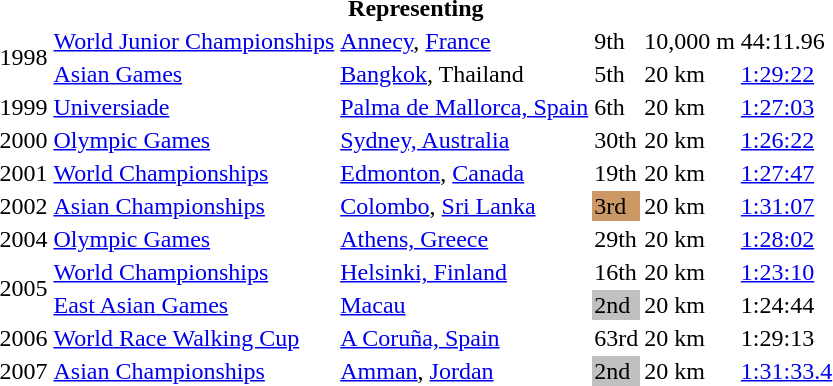<table>
<tr>
<th colspan="6">Representing </th>
</tr>
<tr>
<td rowspan=2>1998</td>
<td><a href='#'>World Junior Championships</a></td>
<td><a href='#'>Annecy</a>, <a href='#'>France</a></td>
<td>9th</td>
<td>10,000 m</td>
<td>44:11.96</td>
</tr>
<tr>
<td><a href='#'>Asian Games</a></td>
<td><a href='#'>Bangkok</a>, Thailand</td>
<td>5th</td>
<td>20 km</td>
<td><a href='#'>1:29:22</a></td>
</tr>
<tr>
<td>1999</td>
<td><a href='#'>Universiade</a></td>
<td><a href='#'>Palma de Mallorca, Spain</a></td>
<td>6th</td>
<td>20 km</td>
<td><a href='#'>1:27:03</a></td>
</tr>
<tr>
<td>2000</td>
<td><a href='#'>Olympic Games</a></td>
<td><a href='#'>Sydney, Australia</a></td>
<td>30th</td>
<td>20 km</td>
<td><a href='#'>1:26:22</a></td>
</tr>
<tr>
<td>2001</td>
<td><a href='#'>World Championships</a></td>
<td><a href='#'>Edmonton</a>, <a href='#'>Canada</a></td>
<td>19th</td>
<td>20 km</td>
<td><a href='#'>1:27:47</a></td>
</tr>
<tr>
<td>2002</td>
<td><a href='#'>Asian Championships</a></td>
<td><a href='#'>Colombo</a>, <a href='#'>Sri Lanka</a></td>
<td bgcolor="cc9966">3rd</td>
<td>20 km</td>
<td><a href='#'>1:31:07</a></td>
</tr>
<tr>
<td>2004</td>
<td><a href='#'>Olympic Games</a></td>
<td><a href='#'>Athens, Greece</a></td>
<td>29th</td>
<td>20 km</td>
<td><a href='#'>1:28:02</a></td>
</tr>
<tr>
<td rowspan=2>2005</td>
<td><a href='#'>World Championships</a></td>
<td><a href='#'>Helsinki, Finland</a></td>
<td>16th</td>
<td>20 km</td>
<td><a href='#'>1:23:10</a></td>
</tr>
<tr>
<td><a href='#'>East Asian Games</a></td>
<td><a href='#'>Macau</a></td>
<td bgcolor="silver">2nd</td>
<td>20 km</td>
<td>1:24:44</td>
</tr>
<tr>
<td>2006</td>
<td><a href='#'>World Race Walking Cup</a></td>
<td><a href='#'>A Coruña, Spain</a></td>
<td>63rd</td>
<td>20 km</td>
<td>1:29:13</td>
</tr>
<tr>
<td>2007</td>
<td><a href='#'>Asian Championships</a></td>
<td><a href='#'>Amman</a>, <a href='#'>Jordan</a></td>
<td bgcolor="silver">2nd</td>
<td>20 km</td>
<td><a href='#'>1:31:33.4</a></td>
</tr>
</table>
